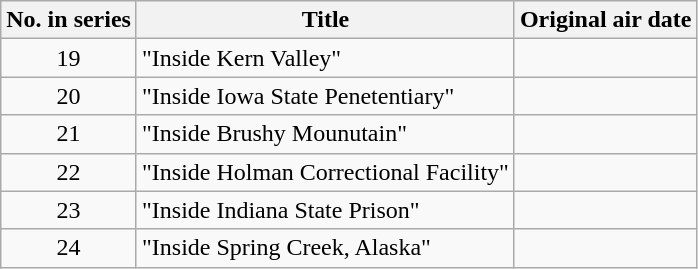<table class="wikitable plainrowheaders" style="text-align:center">
<tr>
<th scope="col">No. in series</th>
<th scope="col">Title</th>
<th scope="col">Original air date</th>
</tr>
<tr>
<td scope="row">19</td>
<td style="text-align:left">"Inside Kern Valley"</td>
<td></td>
</tr>
<tr>
<td scope="row">20</td>
<td style="text-align:left">"Inside Iowa State Penetentiary"</td>
<td></td>
</tr>
<tr>
<td scope="row">21</td>
<td style="text-align:left">"Inside Brushy Mounutain"</td>
<td></td>
</tr>
<tr>
<td scope="row">22</td>
<td style="text-align:left">"Inside Holman Correctional Facility"</td>
<td></td>
</tr>
<tr>
<td scope="row">23</td>
<td style="text-align:left">"Inside Indiana State Prison"</td>
<td></td>
</tr>
<tr>
<td scope="row">24</td>
<td style="text-align:left">"Inside Spring Creek, Alaska"</td>
<td></td>
</tr>
</table>
